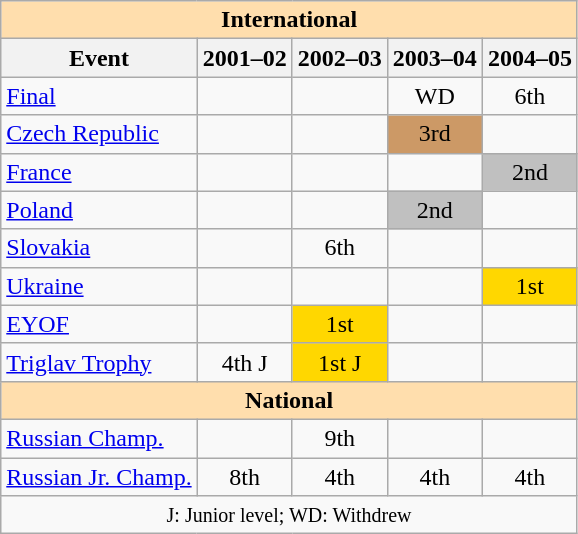<table class="wikitable" style="text-align:center">
<tr>
<th style="background-color: #ffdead; " colspan=5 align=center>International</th>
</tr>
<tr>
<th>Event</th>
<th>2001–02</th>
<th>2002–03</th>
<th>2003–04</th>
<th>2004–05</th>
</tr>
<tr>
<td align=left> <a href='#'>Final</a></td>
<td></td>
<td></td>
<td>WD</td>
<td>6th</td>
</tr>
<tr>
<td align=left> <a href='#'>Czech Republic</a></td>
<td></td>
<td></td>
<td bgcolor=cc9966>3rd</td>
<td></td>
</tr>
<tr>
<td align=left> <a href='#'>France</a></td>
<td></td>
<td></td>
<td></td>
<td bgcolor=silver>2nd</td>
</tr>
<tr>
<td align=left> <a href='#'>Poland</a></td>
<td></td>
<td></td>
<td bgcolor=silver>2nd</td>
<td></td>
</tr>
<tr>
<td align=left> <a href='#'>Slovakia</a></td>
<td></td>
<td>6th</td>
<td></td>
<td></td>
</tr>
<tr>
<td align=left> <a href='#'>Ukraine</a></td>
<td></td>
<td></td>
<td></td>
<td bgcolor=gold>1st</td>
</tr>
<tr>
<td align=left><a href='#'>EYOF</a></td>
<td></td>
<td bgcolor=gold>1st</td>
<td></td>
<td></td>
</tr>
<tr>
<td align=left><a href='#'>Triglav Trophy</a></td>
<td>4th J</td>
<td bgcolor=gold>1st J</td>
<td></td>
<td></td>
</tr>
<tr>
<th style="background-color: #ffdead; " colspan=5 align=center>National</th>
</tr>
<tr>
<td align=left><a href='#'>Russian Champ.</a></td>
<td></td>
<td>9th</td>
<td></td>
<td></td>
</tr>
<tr>
<td align=left><a href='#'>Russian Jr. Champ.</a></td>
<td>8th</td>
<td>4th</td>
<td>4th</td>
<td>4th</td>
</tr>
<tr>
<td colspan=5 align=center><small> J: Junior level; WD: Withdrew </small></td>
</tr>
</table>
